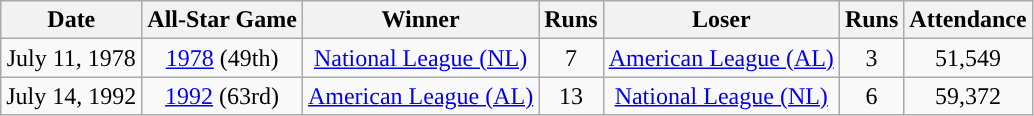<table class="wikitable" style="text-align:center" >
<tr style="background-color:#efefef;">
<th data-sort-type="number">Date</th>
<th style="text-align:center;">All-Star Game</th>
<th style="text-align:center;">Winner</th>
<th style="text-align:center;">Runs</th>
<th style="text-align:center;">Loser</th>
<th style="text-align:center;">Runs</th>
<th style="text-align:center;">Attendance</th>
</tr>
<tr>
<td>July 11, 1978</td>
<td><a href='#'>1978</a> (49th)</td>
<td><a href='#'>National League (NL)</a></td>
<td>7</td>
<td><a href='#'>American League (AL)</a></td>
<td>3</td>
<td>51,549</td>
</tr>
<tr>
<td>July 14, 1992</td>
<td><a href='#'>1992</a> (63rd)</td>
<td><a href='#'>American League (AL)</a></td>
<td>13</td>
<td><a href='#'>National League (NL)</a></td>
<td>6</td>
<td>59,372</td>
</tr>
</table>
